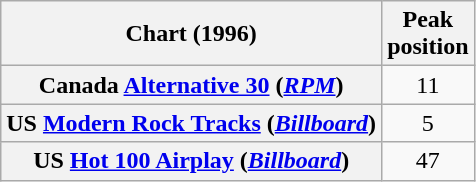<table class="wikitable sortable plainrowheaders">
<tr>
<th>Chart (1996)</th>
<th>Peak<br>position</th>
</tr>
<tr>
<th scope="row">Canada <a href='#'>Alternative 30</a> (<em><a href='#'>RPM</a></em>)</th>
<td align="center">11</td>
</tr>
<tr>
<th scope="row">US <a href='#'>Modern Rock Tracks</a> (<em><a href='#'>Billboard</a></em>)</th>
<td align="center">5</td>
</tr>
<tr>
<th scope="row">US <a href='#'>Hot 100 Airplay</a> (<em><a href='#'>Billboard</a></em>)</th>
<td align="center">47</td>
</tr>
</table>
